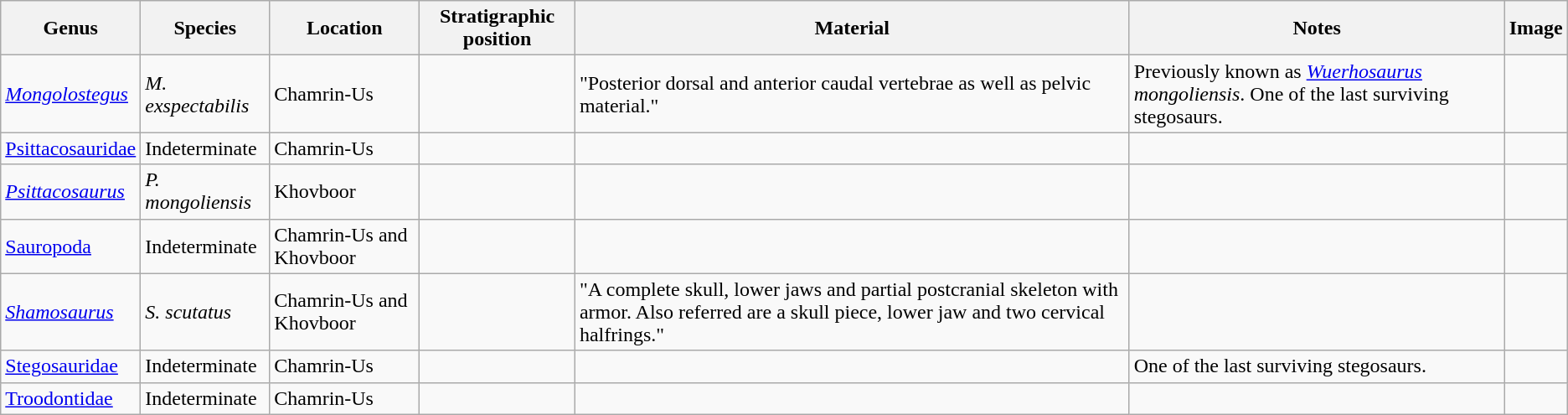<table class="wikitable">
<tr>
<th>Genus</th>
<th>Species</th>
<th>Location</th>
<th>Stratigraphic position</th>
<th>Material</th>
<th>Notes</th>
<th>Image</th>
</tr>
<tr>
<td><em><a href='#'>Mongolostegus</a></em></td>
<td><em>M. exspectabilis</em></td>
<td>Chamrin-Us</td>
<td></td>
<td>"Posterior dorsal and anterior caudal vertebrae as well as pelvic material."<em></em></td>
<td>Previously known as <em><a href='#'>Wuerhosaurus</a> mongoliensis</em>. One of the last surviving stegosaurs.<em></em></td>
<td></td>
</tr>
<tr>
<td><a href='#'>Psittacosauridae</a></td>
<td>Indeterminate</td>
<td>Chamrin-Us</td>
<td></td>
<td></td>
<td></td>
<td></td>
</tr>
<tr>
<td><em><a href='#'>Psittacosaurus</a></em></td>
<td><em>P. mongoliensis</em></td>
<td>Khovboor</td>
<td></td>
<td></td>
<td></td>
<td></td>
</tr>
<tr>
<td><a href='#'>Sauropoda</a></td>
<td>Indeterminate</td>
<td>Chamrin-Us and Khovboor</td>
<td></td>
<td></td>
<td></td>
<td></td>
</tr>
<tr>
<td><em><a href='#'>Shamosaurus</a></em></td>
<td><em>S. scutatus</em></td>
<td>Chamrin-Us and Khovboor</td>
<td></td>
<td>"A  complete skull, lower jaws and partial postcranial skeleton with armor. Also referred are a skull piece, lower jaw and two cervical halfrings."</td>
<td></td>
<td></td>
</tr>
<tr>
<td><a href='#'>Stegosauridae</a><em></em></td>
<td>Indeterminate<em></em></td>
<td>Chamrin-Us</td>
<td></td>
<td></td>
<td>One of the last surviving stegosaurs.<em></em></td>
<td></td>
</tr>
<tr>
<td><a href='#'>Troodontidae</a></td>
<td>Indeterminate</td>
<td>Chamrin-Us</td>
<td></td>
<td></td>
<td></td>
<td></td>
</tr>
</table>
